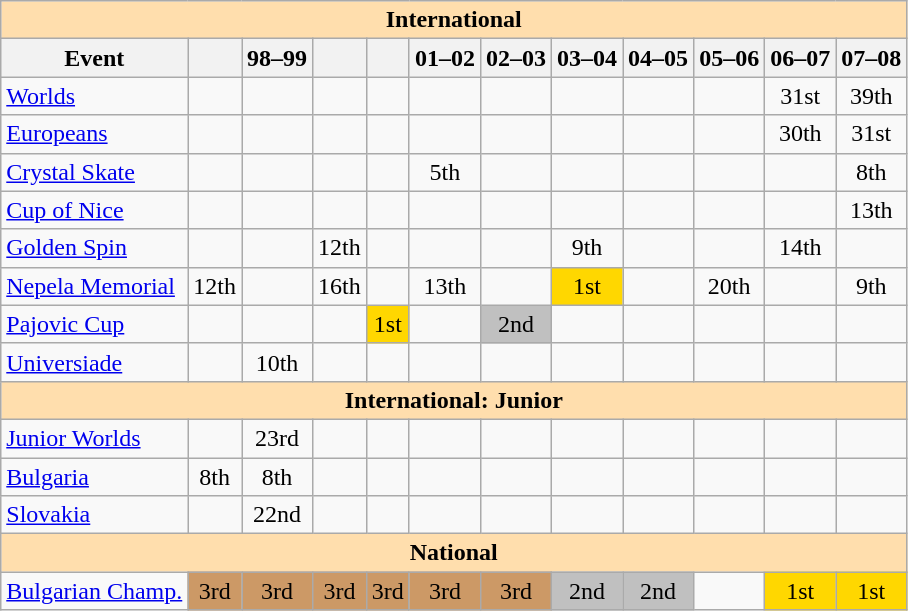<table class="wikitable" style="text-align:center">
<tr>
<th style="background-color: #ffdead; " colspan=12 align=center>International</th>
</tr>
<tr>
<th>Event</th>
<th></th>
<th>98–99</th>
<th></th>
<th></th>
<th>01–02</th>
<th>02–03</th>
<th>03–04</th>
<th>04–05</th>
<th>05–06</th>
<th>06–07</th>
<th>07–08</th>
</tr>
<tr>
<td align=left><a href='#'>Worlds</a></td>
<td></td>
<td></td>
<td></td>
<td></td>
<td></td>
<td></td>
<td></td>
<td></td>
<td></td>
<td>31st</td>
<td>39th</td>
</tr>
<tr>
<td align=left><a href='#'>Europeans</a></td>
<td></td>
<td></td>
<td></td>
<td></td>
<td></td>
<td></td>
<td></td>
<td></td>
<td></td>
<td>30th</td>
<td>31st</td>
</tr>
<tr>
<td align=left><a href='#'>Crystal Skate</a></td>
<td></td>
<td></td>
<td></td>
<td></td>
<td>5th</td>
<td></td>
<td></td>
<td></td>
<td></td>
<td></td>
<td>8th</td>
</tr>
<tr>
<td align=left><a href='#'>Cup of Nice</a></td>
<td></td>
<td></td>
<td></td>
<td></td>
<td></td>
<td></td>
<td></td>
<td></td>
<td></td>
<td></td>
<td>13th</td>
</tr>
<tr>
<td align=left><a href='#'>Golden Spin</a></td>
<td></td>
<td></td>
<td>12th</td>
<td></td>
<td></td>
<td></td>
<td>9th</td>
<td></td>
<td></td>
<td>14th</td>
<td></td>
</tr>
<tr>
<td align=left><a href='#'>Nepela Memorial</a></td>
<td>12th</td>
<td></td>
<td>16th</td>
<td></td>
<td>13th</td>
<td></td>
<td bgcolor=gold>1st</td>
<td></td>
<td>20th</td>
<td></td>
<td>9th</td>
</tr>
<tr>
<td align=left><a href='#'>Pajovic Cup</a></td>
<td></td>
<td></td>
<td></td>
<td bgcolor=gold>1st</td>
<td></td>
<td bgcolor=silver>2nd</td>
<td></td>
<td></td>
<td></td>
<td></td>
<td></td>
</tr>
<tr>
<td align=left><a href='#'>Universiade</a></td>
<td></td>
<td>10th</td>
<td></td>
<td></td>
<td></td>
<td></td>
<td></td>
<td></td>
<td></td>
<td></td>
<td></td>
</tr>
<tr>
<th style="background-color: #ffdead; " colspan=12 align=center>International: Junior</th>
</tr>
<tr>
<td align=left><a href='#'>Junior Worlds</a></td>
<td></td>
<td>23rd</td>
<td></td>
<td></td>
<td></td>
<td></td>
<td></td>
<td></td>
<td></td>
<td></td>
<td></td>
</tr>
<tr>
<td align=left> <a href='#'>Bulgaria</a></td>
<td>8th</td>
<td>8th</td>
<td></td>
<td></td>
<td></td>
<td></td>
<td></td>
<td></td>
<td></td>
<td></td>
<td></td>
</tr>
<tr>
<td align=left> <a href='#'>Slovakia</a></td>
<td></td>
<td>22nd</td>
<td></td>
<td></td>
<td></td>
<td></td>
<td></td>
<td></td>
<td></td>
<td></td>
<td></td>
</tr>
<tr>
<th style="background-color: #ffdead; " colspan=12 align=center>National</th>
</tr>
<tr>
<td align=left><a href='#'>Bulgarian Champ.</a></td>
<td bgcolor=cc9966>3rd</td>
<td bgcolor=cc9966>3rd</td>
<td bgcolor=cc9966>3rd</td>
<td bgcolor=cc9966>3rd</td>
<td bgcolor=cc9966>3rd</td>
<td bgcolor=cc9966>3rd</td>
<td bgcolor=silver>2nd</td>
<td bgcolor=silver>2nd</td>
<td></td>
<td bgcolor=gold>1st</td>
<td bgcolor=gold>1st</td>
</tr>
</table>
